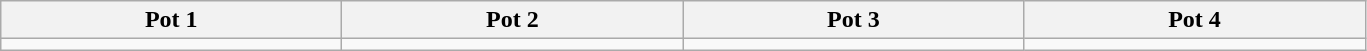<table class="wikitable">
<tr>
<th width=220>Pot 1</th>
<th width=220>Pot 2</th>
<th width=220>Pot 3</th>
<th width=220>Pot 4</th>
</tr>
<tr>
<td valign=top></td>
<td valign=top></td>
<td valign=top></td>
<td valign=top></td>
</tr>
</table>
